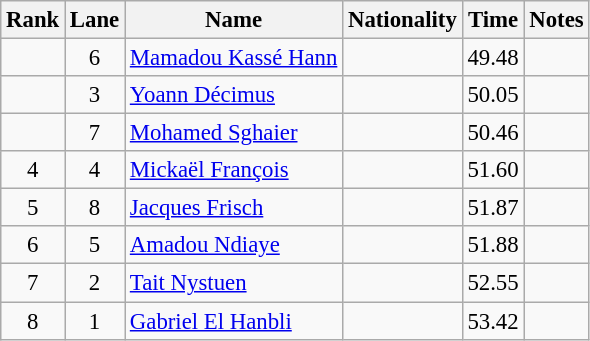<table class="wikitable sortable" style="text-align:center;font-size:95%">
<tr>
<th>Rank</th>
<th>Lane</th>
<th>Name</th>
<th>Nationality</th>
<th>Time</th>
<th>Notes</th>
</tr>
<tr>
<td></td>
<td>6</td>
<td align=left><a href='#'>Mamadou Kassé Hann</a></td>
<td align=left></td>
<td>49.48</td>
<td></td>
</tr>
<tr>
<td></td>
<td>3</td>
<td align=left><a href='#'>Yoann Décimus</a></td>
<td align=left></td>
<td>50.05</td>
<td></td>
</tr>
<tr>
<td></td>
<td>7</td>
<td align=left><a href='#'>Mohamed Sghaier</a></td>
<td align=left></td>
<td>50.46</td>
<td></td>
</tr>
<tr>
<td>4</td>
<td>4</td>
<td align=left><a href='#'>Mickaël François</a></td>
<td align=left></td>
<td>51.60</td>
<td></td>
</tr>
<tr>
<td>5</td>
<td>8</td>
<td align=left><a href='#'>Jacques Frisch</a></td>
<td align=left></td>
<td>51.87</td>
<td></td>
</tr>
<tr>
<td>6</td>
<td>5</td>
<td align=left><a href='#'>Amadou Ndiaye</a></td>
<td align=left></td>
<td>51.88</td>
<td></td>
</tr>
<tr>
<td>7</td>
<td>2</td>
<td align=left><a href='#'>Tait Nystuen</a></td>
<td align=left></td>
<td>52.55</td>
<td></td>
</tr>
<tr>
<td>8</td>
<td>1</td>
<td align=left><a href='#'>Gabriel El Hanbli</a></td>
<td align=left></td>
<td>53.42</td>
<td></td>
</tr>
</table>
